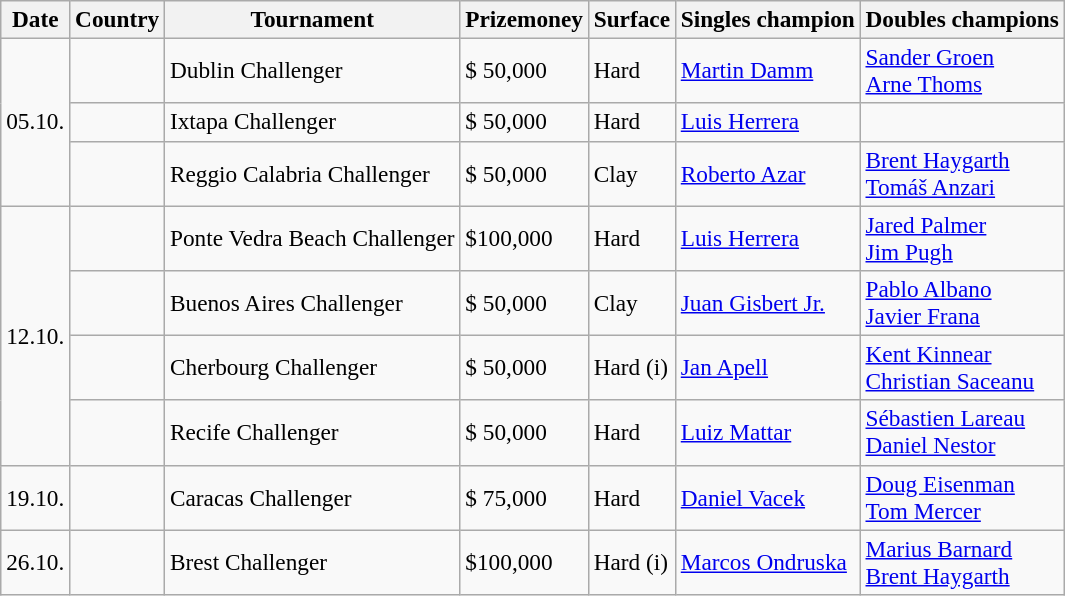<table class="sortable wikitable" style=font-size:97%>
<tr>
<th>Date</th>
<th>Country</th>
<th>Tournament</th>
<th>Prizemoney</th>
<th>Surface</th>
<th>Singles champion</th>
<th>Doubles champions</th>
</tr>
<tr>
<td rowspan="3">05.10.</td>
<td></td>
<td>Dublin Challenger</td>
<td>$ 50,000</td>
<td>Hard</td>
<td> <a href='#'>Martin Damm</a></td>
<td> <a href='#'>Sander Groen</a><br> <a href='#'>Arne Thoms</a></td>
</tr>
<tr>
<td></td>
<td>Ixtapa Challenger</td>
<td>$ 50,000</td>
<td>Hard</td>
<td> <a href='#'>Luis Herrera</a></td>
<td></td>
</tr>
<tr>
<td></td>
<td>Reggio Calabria Challenger</td>
<td>$ 50,000</td>
<td>Clay</td>
<td> <a href='#'>Roberto Azar</a></td>
<td> <a href='#'>Brent Haygarth</a><br> <a href='#'>Tomáš Anzari</a></td>
</tr>
<tr>
<td rowspan="4">12.10.</td>
<td></td>
<td>Ponte Vedra Beach Challenger</td>
<td>$100,000</td>
<td>Hard</td>
<td> <a href='#'>Luis Herrera</a></td>
<td> <a href='#'>Jared Palmer</a><br> <a href='#'>Jim Pugh</a></td>
</tr>
<tr>
<td></td>
<td>Buenos Aires Challenger</td>
<td>$ 50,000</td>
<td>Clay</td>
<td> <a href='#'>Juan Gisbert Jr.</a></td>
<td> <a href='#'>Pablo Albano</a><br> <a href='#'>Javier Frana</a></td>
</tr>
<tr>
<td></td>
<td>Cherbourg Challenger</td>
<td>$ 50,000</td>
<td>Hard (i)</td>
<td> <a href='#'>Jan Apell</a></td>
<td> <a href='#'>Kent Kinnear</a><br> <a href='#'>Christian Saceanu</a></td>
</tr>
<tr>
<td></td>
<td>Recife Challenger</td>
<td>$ 50,000</td>
<td>Hard</td>
<td> <a href='#'>Luiz Mattar</a></td>
<td> <a href='#'>Sébastien Lareau</a><br> <a href='#'>Daniel Nestor</a></td>
</tr>
<tr>
<td>19.10.</td>
<td></td>
<td>Caracas Challenger</td>
<td>$ 75,000</td>
<td>Hard</td>
<td> <a href='#'>Daniel Vacek</a></td>
<td> <a href='#'>Doug Eisenman</a><br> <a href='#'>Tom Mercer</a></td>
</tr>
<tr>
<td>26.10.</td>
<td></td>
<td>Brest Challenger</td>
<td>$100,000</td>
<td>Hard (i)</td>
<td> <a href='#'>Marcos Ondruska</a></td>
<td> <a href='#'>Marius Barnard</a><br> <a href='#'>Brent Haygarth</a></td>
</tr>
</table>
